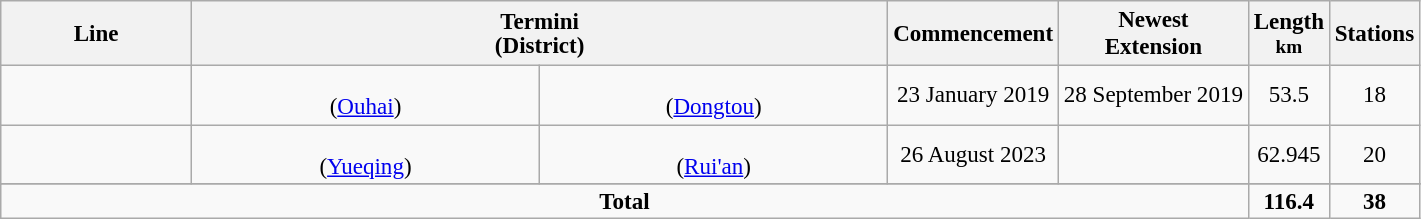<table class="wikitable sortable" style="cell-padding:1.5; font-size:96%; text-align:center;">
<tr>
<th data-sort-type="text"style="width:120px;">Line</th>
<th class="unsortable" colspan="2" style="width:450px; line-height:1.05">Termini<br>(District)</th>
<th>Commencement</th>
<th>Newest<br>Extension</th>
<th style="line-height:1.05">Length<br><small>km</small></th>
<th style="line-height:1.05">Stations</th>
</tr>
<tr>
<td style="text-align:center; line-height:1.05"></td>
<td style="text-align:center; width:225px; line-height:1.05"><strong></strong><br>(<a href='#'>Ouhai</a>)</td>
<td style="text-align:center; width:225px; line-height:1.05"><strong></strong><br>(<a href='#'>Dongtou</a>)</td>
<td style="text-align:center; line-height:1.05">23 January 2019</td>
<td style="text-align:center; line-height:1.05">28 September 2019</td>
<td style="text-align:center; line-height:1.05">53.5</td>
<td style="text-align:center; line-height:1.05">18</td>
</tr>
<tr>
<td style="text-align:center; line-height:1.05"></td>
<td style="text-align:center; width:225px; line-height:1.05"><strong></strong><br>(<a href='#'>Yueqing</a>)</td>
<td style="text-align:center; width:225px; line-height:1.05"><strong></strong><br>(<a href='#'>Rui'an</a>)</td>
<td style="text-align:center; line-height:1.05">26 August 2023</td>
<td style="text-align:center; line-height:1.05"></td>
<td style="text-align:center; line-height:1.05">62.945</td>
<td style="text-align:center; line-height:1.05">20</td>
</tr>
<tr>
</tr>
<tr class="sortbottom">
<td style="text-align:center; line-height:1.05" colspan="5"><strong>Total</strong></td>
<td style="text-align:center; line-height:1.05"><strong>116.4</strong></td>
<td style="text-align:center; line-height:1.05"><strong>38</strong></td>
</tr>
</table>
